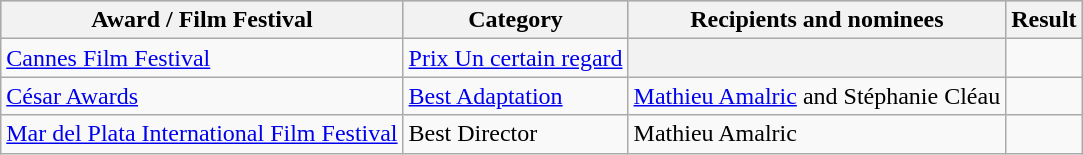<table class="wikitable plainrowheaders sortable">
<tr style="background:#ccc; text-align:center;">
<th scope="col">Award / Film Festival</th>
<th scope="col">Category</th>
<th scope="col">Recipients and nominees</th>
<th scope="col">Result</th>
</tr>
<tr>
<td><a href='#'>Cannes Film Festival</a></td>
<td><a href='#'>Prix Un certain regard</a></td>
<th></th>
<td></td>
</tr>
<tr>
<td><a href='#'>César Awards</a></td>
<td><a href='#'>Best Adaptation</a></td>
<td><a href='#'>Mathieu Amalric</a> and Stéphanie Cléau</td>
<td></td>
</tr>
<tr>
<td><a href='#'>Mar del Plata International Film Festival</a></td>
<td>Best Director</td>
<td>Mathieu Amalric</td>
<td></td>
</tr>
</table>
